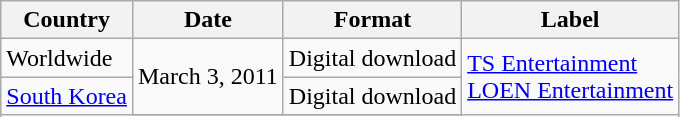<table class="wikitable">
<tr>
<th>Country</th>
<th>Date</th>
<th>Format</th>
<th>Label</th>
</tr>
<tr>
<td rowspan="1">Worldwide</td>
<td rowspan="2">March 3, 2011</td>
<td rowspan="1">Digital download</td>
<td rowspan="3"><a href='#'>TS Entertainment</a><br><a href='#'>LOEN Entertainment</a></td>
</tr>
<tr>
<td rowspan="2"><a href='#'>South Korea</a></td>
<td>Digital download</td>
</tr>
<tr>
</tr>
</table>
